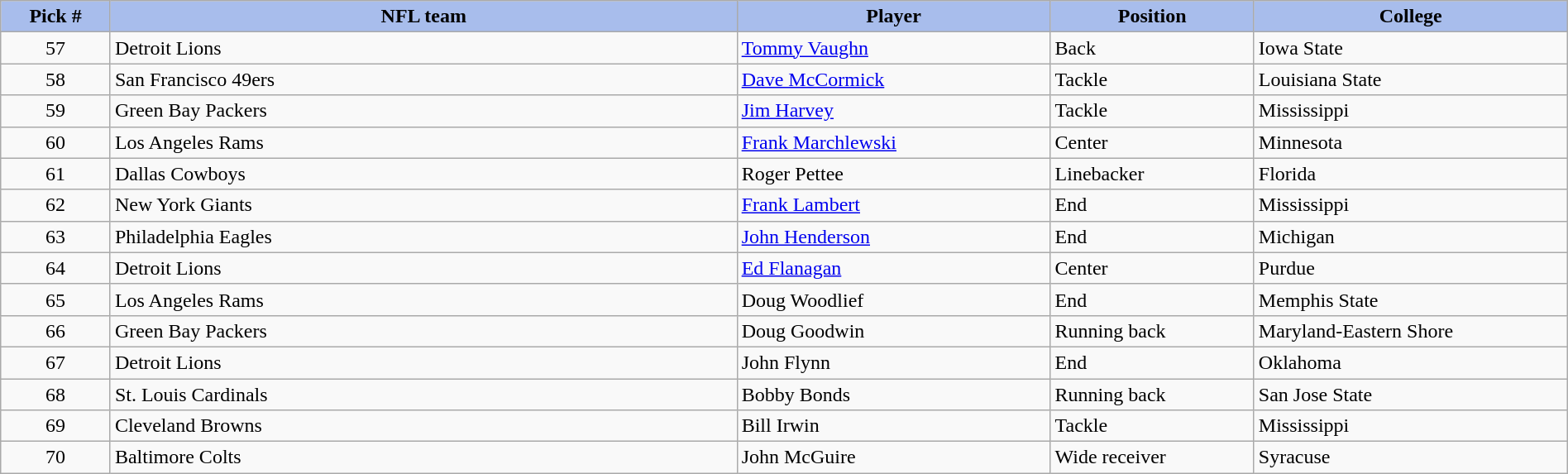<table class="wikitable sortable sortable" style="width: 100%">
<tr>
<th style="background:#A8BDEC;" width=7%>Pick #</th>
<th width=40% style="background:#A8BDEC;">NFL team</th>
<th width=20% style="background:#A8BDEC;">Player</th>
<th width=13% style="background:#A8BDEC;">Position</th>
<th style="background:#A8BDEC;">College</th>
</tr>
<tr>
<td align=center>57</td>
<td>Detroit Lions</td>
<td><a href='#'>Tommy Vaughn</a></td>
<td>Back</td>
<td>Iowa State</td>
</tr>
<tr>
<td align=center>58</td>
<td>San Francisco 49ers</td>
<td><a href='#'>Dave McCormick</a></td>
<td>Tackle</td>
<td>Louisiana State</td>
</tr>
<tr>
<td align=center>59</td>
<td>Green Bay Packers</td>
<td><a href='#'>Jim Harvey</a></td>
<td>Tackle</td>
<td>Mississippi</td>
</tr>
<tr>
<td align=center>60</td>
<td>Los Angeles Rams</td>
<td><a href='#'>Frank Marchlewski</a></td>
<td>Center</td>
<td>Minnesota</td>
</tr>
<tr>
<td align=center>61</td>
<td>Dallas Cowboys</td>
<td>Roger Pettee</td>
<td>Linebacker</td>
<td>Florida</td>
</tr>
<tr>
<td align=center>62</td>
<td>New York Giants</td>
<td><a href='#'>Frank Lambert</a></td>
<td>End</td>
<td>Mississippi</td>
</tr>
<tr>
<td align=center>63</td>
<td>Philadelphia Eagles</td>
<td><a href='#'>John Henderson</a></td>
<td>End</td>
<td>Michigan</td>
</tr>
<tr>
<td align=center>64</td>
<td>Detroit Lions</td>
<td><a href='#'>Ed Flanagan</a></td>
<td>Center</td>
<td>Purdue</td>
</tr>
<tr>
<td align=center>65</td>
<td>Los Angeles Rams</td>
<td>Doug Woodlief</td>
<td>End</td>
<td>Memphis State</td>
</tr>
<tr>
<td align=center>66</td>
<td>Green Bay Packers</td>
<td>Doug Goodwin</td>
<td>Running back</td>
<td>Maryland-Eastern Shore</td>
</tr>
<tr>
<td align=center>67</td>
<td>Detroit Lions</td>
<td>John Flynn</td>
<td>End</td>
<td>Oklahoma</td>
</tr>
<tr>
<td align=center>68</td>
<td>St. Louis Cardinals</td>
<td>Bobby Bonds</td>
<td>Running back</td>
<td>San Jose State</td>
</tr>
<tr>
<td align=center>69</td>
<td>Cleveland Browns</td>
<td>Bill Irwin</td>
<td>Tackle</td>
<td>Mississippi</td>
</tr>
<tr>
<td align=center>70</td>
<td>Baltimore Colts</td>
<td>John McGuire</td>
<td>Wide receiver</td>
<td>Syracuse</td>
</tr>
</table>
